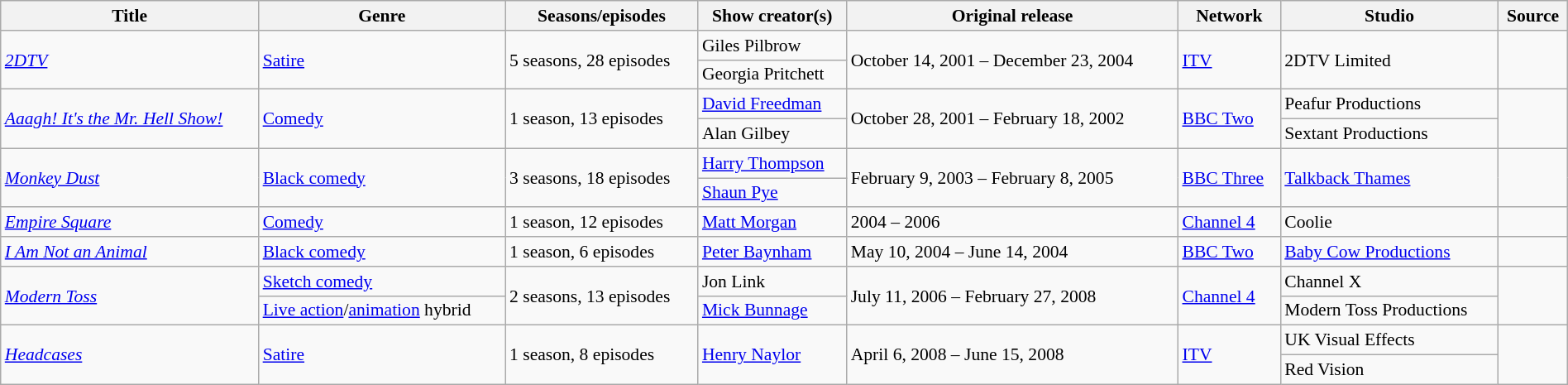<table class="wikitable sortable" style="text-align: left; font-size:90%; width:100%;">
<tr>
<th scope="col">Title</th>
<th scope="col">Genre</th>
<th scope="col">Seasons/episodes</th>
<th scope="col">Show creator(s)</th>
<th scope="col">Original release</th>
<th scope="col">Network</th>
<th scope="col">Studio</th>
<th scope= "col">Source</th>
</tr>
<tr>
<td rowspan="2"><em><a href='#'>2DTV</a></em></td>
<td rowspan="2"><a href='#'>Satire</a></td>
<td rowspan="2">5 seasons, 28 episodes</td>
<td>Giles Pilbrow</td>
<td rowspan="2">October 14, 2001 – December 23, 2004</td>
<td rowspan="2"><a href='#'>ITV</a></td>
<td rowspan="2">2DTV Limited</td>
<td rowspan="2"></td>
</tr>
<tr>
<td>Georgia Pritchett</td>
</tr>
<tr>
<td rowspan="2"><em><a href='#'>Aaagh! It's the Mr. Hell Show!</a></em></td>
<td rowspan="2"><a href='#'>Comedy</a></td>
<td rowspan="2">1 season, 13 episodes</td>
<td><a href='#'>David Freedman</a></td>
<td rowspan="2">October 28, 2001 – February 18, 2002</td>
<td rowspan="2"><a href='#'>BBC Two</a></td>
<td>Peafur Productions</td>
<td rowspan="2"></td>
</tr>
<tr>
<td>Alan Gilbey</td>
<td>Sextant Productions</td>
</tr>
<tr>
<td rowspan="2"><em><a href='#'>Monkey Dust</a></em></td>
<td rowspan="2"><a href='#'>Black comedy</a></td>
<td rowspan="2">3 seasons, 18 episodes</td>
<td><a href='#'>Harry Thompson</a></td>
<td rowspan="2">February 9, 2003 – February 8, 2005</td>
<td rowspan="2"><a href='#'>BBC Three</a></td>
<td rowspan="2"><a href='#'>Talkback Thames</a></td>
<td rowspan="2"></td>
</tr>
<tr>
<td><a href='#'>Shaun Pye</a></td>
</tr>
<tr>
<td><em><a href='#'>Empire Square</a></em></td>
<td><a href='#'>Comedy</a></td>
<td>1 season, 12 episodes</td>
<td><a href='#'>Matt Morgan</a></td>
<td>2004 – 2006</td>
<td><a href='#'>Channel 4</a></td>
<td>Coolie</td>
<td></td>
</tr>
<tr>
<td><em><a href='#'>I Am Not an Animal</a></em></td>
<td><a href='#'>Black comedy</a></td>
<td>1 season, 6 episodes</td>
<td><a href='#'>Peter Baynham</a></td>
<td>May 10, 2004 – June 14, 2004</td>
<td><a href='#'>BBC Two</a></td>
<td><a href='#'>Baby Cow Productions</a></td>
<td></td>
</tr>
<tr>
<td rowspan="2"><em><a href='#'>Modern Toss</a></em></td>
<td><a href='#'>Sketch comedy</a></td>
<td rowspan="2">2 seasons, 13 episodes</td>
<td>Jon Link</td>
<td rowspan="2">July 11, 2006 – February 27, 2008</td>
<td rowspan="2"><a href='#'>Channel 4</a></td>
<td>Channel X</td>
<td rowspan="2"></td>
</tr>
<tr>
<td><a href='#'>Live action</a>/<a href='#'>animation</a> hybrid</td>
<td><a href='#'>Mick Bunnage</a></td>
<td>Modern Toss Productions</td>
</tr>
<tr>
<td rowspan="2"><em><a href='#'>Headcases</a></em></td>
<td rowspan="2"><a href='#'>Satire</a></td>
<td rowspan="2">1 season, 8 episodes</td>
<td rowspan="2"><a href='#'>Henry Naylor</a></td>
<td rowspan="2">April 6, 2008 – June 15, 2008</td>
<td rowspan="2"><a href='#'>ITV</a></td>
<td>UK Visual Effects</td>
<td rowspan="2"></td>
</tr>
<tr>
<td>Red Vision</td>
</tr>
</table>
